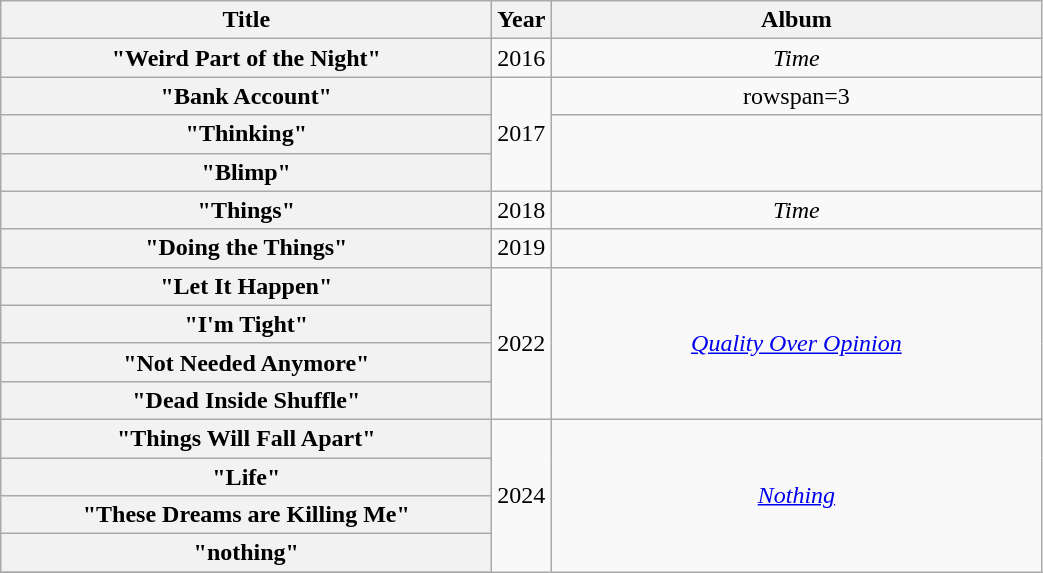<table class="wikitable plainrowheaders" style="text-align:center;">
<tr>
<th rowspan="1" style="width:20em;">Title</th>
<th rowspan="1" style="width:1em;">Year</th>
<th rowspan="1" style="width:20em;">Album</th>
</tr>
<tr>
<th scope="row">"Weird Part of the Night"</th>
<td>2016</td>
<td><em>Time</em></td>
</tr>
<tr>
<th scope="row">"Bank Account"</th>
<td rowspan=3>2017</td>
<td>rowspan=3 </td>
</tr>
<tr>
<th scope="row">"Thinking"</th>
</tr>
<tr>
<th scope="row">"Blimp"</th>
</tr>
<tr>
<th scope="row">"Things"</th>
<td>2018</td>
<td><em>Time</em></td>
</tr>
<tr>
<th scope="row">"Doing the Things"</th>
<td>2019</td>
<td></td>
</tr>
<tr>
<th scope="row">"Let It Happen"</th>
<td rowspan=4>2022</td>
<td rowspan=4><em><a href='#'>Quality Over Opinion</a></em></td>
</tr>
<tr>
<th scope="row">"I'm Tight"</th>
</tr>
<tr>
<th scope="row">"Not Needed Anymore"</th>
</tr>
<tr>
<th scope="row">"Dead Inside Shuffle"</th>
</tr>
<tr>
<th scope="row">"Things Will Fall Apart"</th>
<td rowspan=5>2024</td>
<td rowspan=5><em><a href='#'>Nothing</a></em></td>
</tr>
<tr>
<th scope="row">"Life"</th>
</tr>
<tr>
<th scope="row">"These Dreams are Killing Me"</th>
</tr>
<tr>
<th scope="row">"nothing"</th>
</tr>
<tr>
</tr>
</table>
